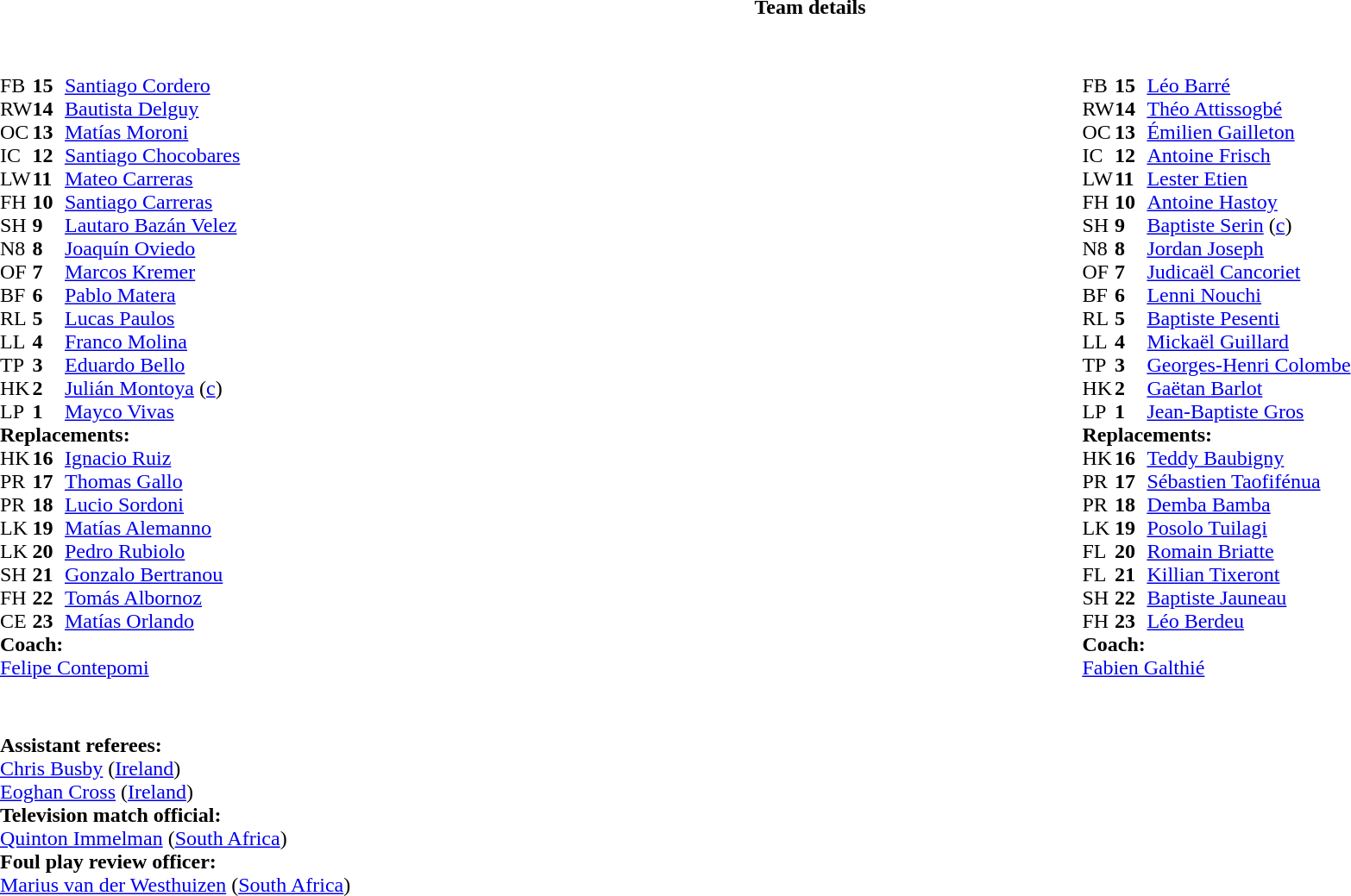<table border="0" style="width:100%;" class="collapsible collapsed">
<tr>
<th>Team details</th>
</tr>
<tr>
<td><br><table style="width:100%">
<tr>
<td style="vertical-align:top;width:50%"><br><table cellspacing="0" cellpadding="0">
<tr>
<th width="25"></th>
<th width="25"></th>
</tr>
<tr>
<td>FB</td>
<td><strong>15</strong></td>
<td><a href='#'>Santiago Cordero</a></td>
</tr>
<tr>
<td>RW</td>
<td><strong>14</strong></td>
<td><a href='#'>Bautista Delguy</a></td>
<td></td>
<td></td>
</tr>
<tr>
<td>OC</td>
<td><strong>13</strong></td>
<td><a href='#'>Matías Moroni</a></td>
</tr>
<tr>
<td>IC</td>
<td><strong>12</strong></td>
<td><a href='#'>Santiago Chocobares</a></td>
</tr>
<tr>
<td>LW</td>
<td><strong>11</strong></td>
<td><a href='#'>Mateo Carreras</a></td>
</tr>
<tr>
<td>FH</td>
<td><strong>10</strong></td>
<td><a href='#'>Santiago Carreras</a></td>
<td></td>
<td></td>
</tr>
<tr>
<td>SH</td>
<td><strong>9</strong></td>
<td><a href='#'>Lautaro Bazán Velez</a></td>
<td></td>
<td></td>
</tr>
<tr>
<td>N8</td>
<td><strong>8</strong></td>
<td><a href='#'>Joaquín Oviedo</a></td>
</tr>
<tr>
<td>OF</td>
<td><strong>7</strong></td>
<td><a href='#'>Marcos Kremer</a></td>
</tr>
<tr>
<td>BF</td>
<td><strong>6</strong></td>
<td><a href='#'>Pablo Matera</a></td>
</tr>
<tr>
<td>RL</td>
<td><strong>5</strong></td>
<td><a href='#'>Lucas Paulos</a></td>
<td></td>
<td></td>
</tr>
<tr>
<td>LL</td>
<td><strong>4</strong></td>
<td><a href='#'>Franco Molina</a></td>
<td></td>
<td></td>
</tr>
<tr>
<td>TP</td>
<td><strong>3</strong></td>
<td><a href='#'>Eduardo Bello</a></td>
<td></td>
<td></td>
</tr>
<tr>
<td>HK</td>
<td><strong>2</strong></td>
<td><a href='#'>Julián Montoya</a> (<a href='#'>c</a>)</td>
<td></td>
<td></td>
</tr>
<tr>
<td>LP</td>
<td><strong>1</strong></td>
<td><a href='#'>Mayco Vivas</a></td>
<td></td>
<td></td>
</tr>
<tr>
<td colspan=3><strong>Replacements:</strong></td>
</tr>
<tr>
<td>HK</td>
<td><strong>16</strong></td>
<td><a href='#'>Ignacio Ruiz</a></td>
<td></td>
<td></td>
</tr>
<tr>
<td>PR</td>
<td><strong>17</strong></td>
<td><a href='#'>Thomas Gallo</a></td>
<td></td>
<td></td>
</tr>
<tr>
<td>PR</td>
<td><strong>18</strong></td>
<td><a href='#'>Lucio Sordoni</a></td>
<td></td>
<td></td>
</tr>
<tr>
<td>LK</td>
<td><strong>19</strong></td>
<td><a href='#'>Matías Alemanno</a></td>
<td></td>
<td></td>
</tr>
<tr>
<td>LK</td>
<td><strong>20</strong></td>
<td><a href='#'>Pedro Rubiolo</a></td>
<td></td>
<td></td>
</tr>
<tr>
<td>SH</td>
<td><strong>21</strong></td>
<td><a href='#'>Gonzalo Bertranou</a></td>
<td></td>
<td></td>
</tr>
<tr>
<td>FH</td>
<td><strong>22</strong></td>
<td><a href='#'>Tomás Albornoz</a></td>
<td></td>
<td></td>
</tr>
<tr>
<td>CE</td>
<td><strong>23</strong></td>
<td><a href='#'>Matías Orlando</a></td>
<td></td>
<td></td>
</tr>
<tr>
<td colspan=3><strong>Coach:</strong></td>
</tr>
<tr>
<td colspan="4"> <a href='#'>Felipe Contepomi</a></td>
</tr>
</table>
</td>
<td style="vertical-align:top;width:50%"><br><table cellspacing="0" cellpadding="0" align="center">
<tr>
<th width="25"></th>
<th width="25"></th>
</tr>
<tr>
<td>FB</td>
<td><strong>15</strong></td>
<td><a href='#'>Léo Barré</a></td>
</tr>
<tr>
<td>RW</td>
<td><strong>14</strong></td>
<td><a href='#'>Théo Attissogbé</a></td>
</tr>
<tr>
<td>OC</td>
<td><strong>13</strong></td>
<td><a href='#'>Émilien Gailleton</a></td>
</tr>
<tr>
<td>IC</td>
<td><strong>12</strong></td>
<td><a href='#'>Antoine Frisch</a></td>
</tr>
<tr>
<td>LW</td>
<td><strong>11</strong></td>
<td><a href='#'>Lester Etien</a></td>
</tr>
<tr>
<td>FH</td>
<td><strong>10</strong></td>
<td><a href='#'>Antoine Hastoy</a></td>
</tr>
<tr>
<td>SH</td>
<td><strong>9</strong></td>
<td><a href='#'>Baptiste Serin</a> (<a href='#'>c</a>)</td>
<td></td>
<td></td>
</tr>
<tr>
<td>N8</td>
<td><strong>8</strong></td>
<td><a href='#'>Jordan Joseph</a></td>
<td></td>
<td></td>
</tr>
<tr>
<td>OF</td>
<td><strong>7</strong></td>
<td><a href='#'>Judicaël Cancoriet</a></td>
</tr>
<tr>
<td>BF</td>
<td><strong>6</strong></td>
<td><a href='#'>Lenni Nouchi</a></td>
</tr>
<tr>
<td>RL</td>
<td><strong>5</strong></td>
<td><a href='#'>Baptiste Pesenti</a></td>
<td></td>
<td></td>
</tr>
<tr>
<td>LL</td>
<td><strong>4</strong></td>
<td><a href='#'>Mickaël Guillard</a></td>
<td></td>
<td></td>
</tr>
<tr>
<td>TP</td>
<td><strong>3</strong></td>
<td><a href='#'>Georges-Henri Colombe</a></td>
<td></td>
<td></td>
<td></td>
</tr>
<tr>
<td>HK</td>
<td><strong>2</strong></td>
<td><a href='#'>Gaëtan Barlot</a></td>
</tr>
<tr>
<td>LP</td>
<td><strong>1</strong></td>
<td><a href='#'>Jean-Baptiste Gros</a></td>
<td></td>
<td></td>
</tr>
<tr>
<td colspan="3"><strong>Replacements:</strong></td>
</tr>
<tr>
<td>HK</td>
<td><strong>16</strong></td>
<td><a href='#'>Teddy Baubigny</a></td>
<td></td>
<td></td>
<td></td>
</tr>
<tr>
<td>PR</td>
<td><strong>17</strong></td>
<td><a href='#'>Sébastien Taofifénua</a></td>
<td></td>
<td></td>
</tr>
<tr>
<td>PR</td>
<td><strong>18</strong></td>
<td><a href='#'>Demba Bamba</a></td>
<td></td>
<td></td>
<td></td>
</tr>
<tr>
<td>LK</td>
<td><strong>19</strong></td>
<td><a href='#'>Posolo Tuilagi</a></td>
<td></td>
<td></td>
<td></td>
<td></td>
</tr>
<tr>
<td>FL</td>
<td><strong>20</strong></td>
<td><a href='#'>Romain Briatte</a></td>
<td></td>
<td></td>
</tr>
<tr>
<td>FL</td>
<td><strong>21</strong></td>
<td><a href='#'>Killian Tixeront</a></td>
<td></td>
<td></td>
<td></td>
</tr>
<tr>
<td>SH</td>
<td><strong>22</strong></td>
<td><a href='#'>Baptiste Jauneau</a></td>
<td></td>
<td></td>
</tr>
<tr>
<td>FH</td>
<td><strong>23</strong></td>
<td><a href='#'>Léo Berdeu</a></td>
</tr>
<tr>
<td colspan=3><strong>Coach:</strong></td>
</tr>
<tr>
<td colspan="4"> <a href='#'>Fabien Galthié</a></td>
</tr>
</table>
</td>
</tr>
</table>
<table width=100% style="font-size: 100%">
<tr>
<td><br>
<br><strong>Assistant referees:</strong>
<br><a href='#'>Chris Busby</a> (<a href='#'>Ireland</a>)
<br><a href='#'>Eoghan Cross</a> (<a href='#'>Ireland</a>)
<br><strong>Television match official:</strong>
<br><a href='#'>Quinton Immelman</a> (<a href='#'>South Africa</a>)
<br><strong>Foul play review officer:</strong>
<br><a href='#'>Marius van der Westhuizen</a> (<a href='#'>South Africa</a>)</td>
</tr>
</table>
</td>
</tr>
</table>
